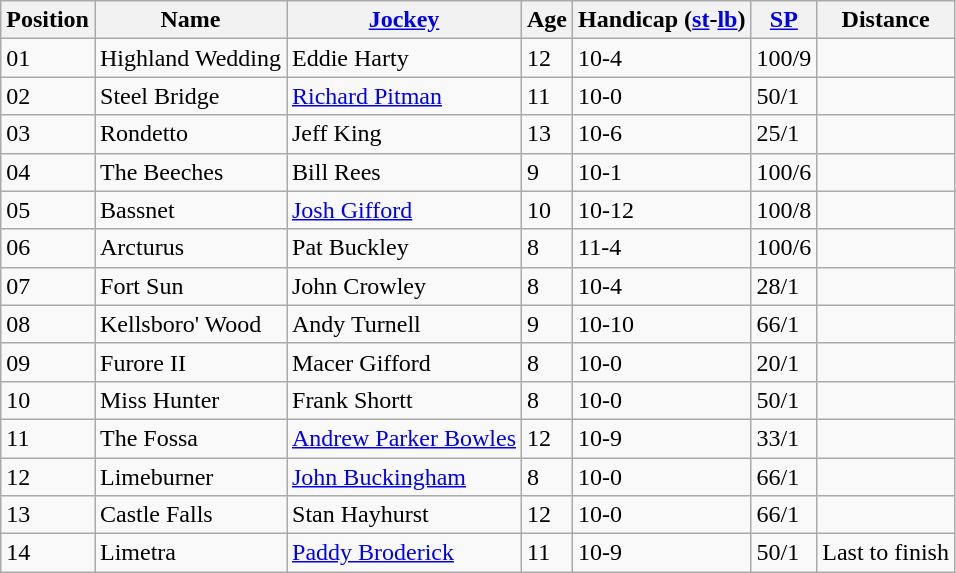<table class="wikitable sortable">
<tr>
<th>Position</th>
<th>Name</th>
<th><a href='#'>Jockey</a></th>
<th>Age</th>
<th>Handicap (<a href='#'>st</a>-<a href='#'>lb</a>)</th>
<th><a href='#'>SP</a></th>
<th>Distance</th>
</tr>
<tr>
<td>01</td>
<td>Highland Wedding</td>
<td>Eddie Harty</td>
<td>12</td>
<td>10-4</td>
<td>100/9</td>
<td></td>
</tr>
<tr>
<td>02</td>
<td>Steel Bridge</td>
<td><a href='#'>Richard Pitman</a></td>
<td>11</td>
<td>10-0</td>
<td>50/1</td>
<td></td>
</tr>
<tr>
<td>03</td>
<td>Rondetto</td>
<td>Jeff King</td>
<td>13</td>
<td>10-6</td>
<td>25/1</td>
<td></td>
</tr>
<tr>
<td>04</td>
<td>The Beeches</td>
<td>Bill Rees</td>
<td>9</td>
<td>10-1</td>
<td>100/6</td>
<td></td>
</tr>
<tr>
<td>05</td>
<td>Bassnet</td>
<td><a href='#'>Josh Gifford</a></td>
<td>10</td>
<td>10-12</td>
<td>100/8</td>
<td></td>
</tr>
<tr>
<td>06</td>
<td>Arcturus</td>
<td>Pat Buckley</td>
<td>8</td>
<td>11-4</td>
<td>100/6</td>
<td></td>
</tr>
<tr>
<td>07</td>
<td>Fort Sun</td>
<td>John Crowley</td>
<td>8</td>
<td>10-4</td>
<td>28/1</td>
<td></td>
</tr>
<tr>
<td>08</td>
<td>Kellsboro' Wood</td>
<td>Andy Turnell</td>
<td>9</td>
<td>10-10</td>
<td>66/1</td>
<td></td>
</tr>
<tr>
<td>09</td>
<td>Furore II</td>
<td>Macer Gifford</td>
<td>8</td>
<td>10-0</td>
<td>20/1</td>
<td></td>
</tr>
<tr>
<td>10</td>
<td>Miss Hunter</td>
<td>Frank Shortt</td>
<td>8</td>
<td>10-0</td>
<td>50/1</td>
<td></td>
</tr>
<tr>
<td>11</td>
<td>The Fossa</td>
<td><a href='#'>Andrew Parker Bowles</a></td>
<td>12</td>
<td>10-9</td>
<td>33/1</td>
<td></td>
</tr>
<tr>
<td>12</td>
<td>Limeburner</td>
<td><a href='#'>John Buckingham</a></td>
<td>8</td>
<td>10-0</td>
<td>66/1</td>
<td></td>
</tr>
<tr>
<td>13</td>
<td>Castle Falls</td>
<td>Stan Hayhurst</td>
<td>12</td>
<td>10-0</td>
<td>66/1</td>
<td></td>
</tr>
<tr>
<td>14</td>
<td>Limetra</td>
<td><a href='#'>Paddy Broderick</a></td>
<td>11</td>
<td>10-9</td>
<td>50/1</td>
<td>Last to finish</td>
</tr>
</table>
